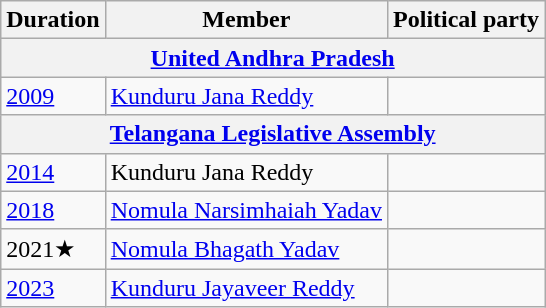<table class="wikitable">
<tr>
<th>Duration</th>
<th>Member</th>
<th colspan="2">Political party</th>
</tr>
<tr>
<th colspan=4><a href='#'>United Andhra Pradesh</a></th>
</tr>
<tr>
<td><a href='#'>2009</a></td>
<td><a href='#'>Kunduru Jana Reddy</a></td>
<td></td>
</tr>
<tr>
<th colspan=4><a href='#'>Telangana Legislative Assembly</a></th>
</tr>
<tr>
<td><a href='#'>2014</a></td>
<td>Kunduru Jana Reddy</td>
<td></td>
</tr>
<tr>
<td><a href='#'>2018</a></td>
<td><a href='#'>Nomula Narsimhaiah Yadav</a></td>
<td></td>
</tr>
<tr>
<td>2021★</td>
<td><a href='#'>Nomula Bhagath Yadav</a></td>
</tr>
<tr>
<td><a href='#'>2023</a></td>
<td><a href='#'>Kunduru Jayaveer Reddy</a></td>
<td></td>
</tr>
</table>
